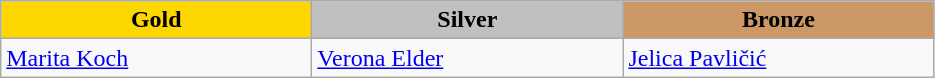<table class="wikitable" style="text-align:left">
<tr align="center">
<td width=200 bgcolor=gold><strong>Gold</strong></td>
<td width=200 bgcolor=silver><strong>Silver</strong></td>
<td width=200 bgcolor=CC9966><strong>Bronze</strong></td>
</tr>
<tr>
<td><a href='#'>Marita Koch</a><br><em></em></td>
<td><a href='#'>Verona Elder</a><br><em></em></td>
<td><a href='#'>Jelica Pavličić</a><br><em></em></td>
</tr>
</table>
